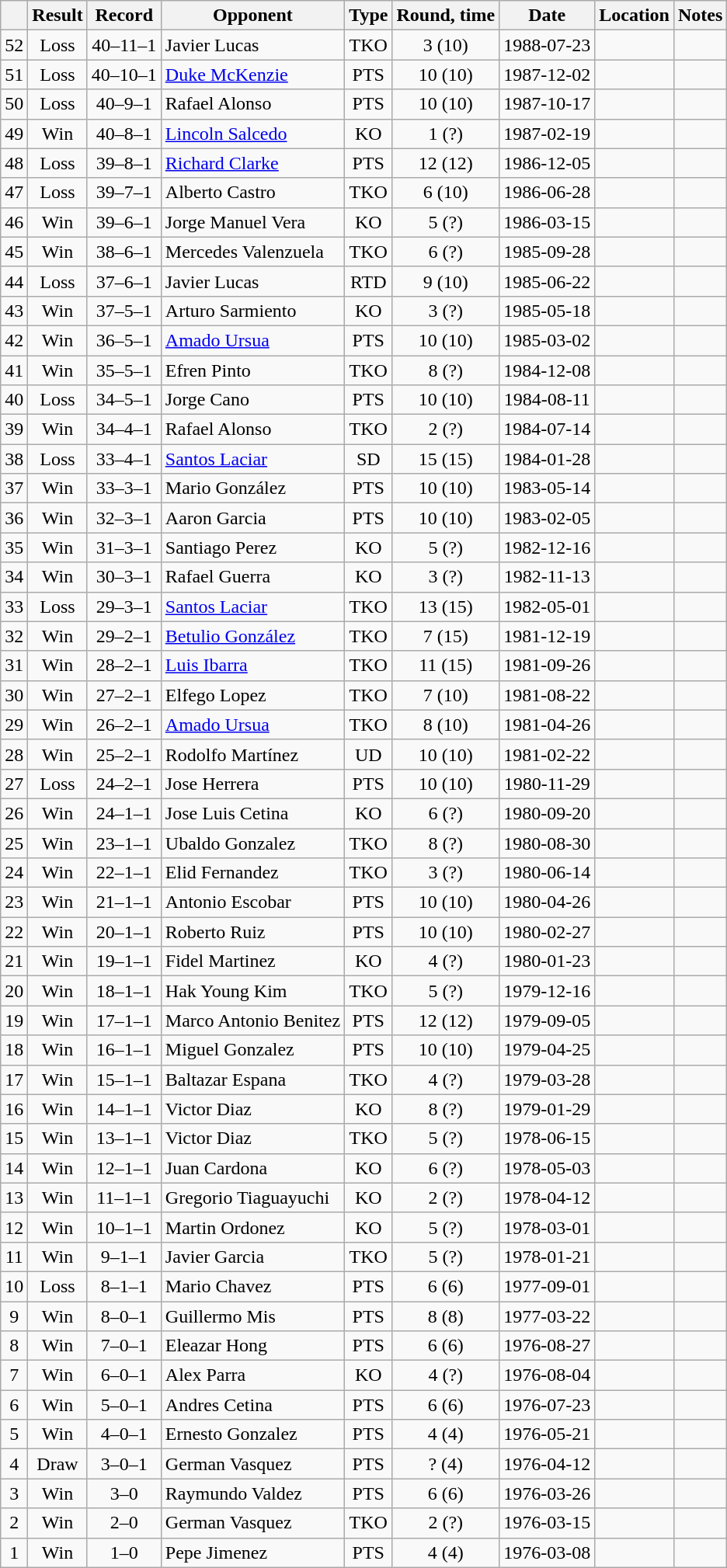<table class=wikitable style=text-align:center>
<tr>
<th></th>
<th>Result</th>
<th>Record</th>
<th>Opponent</th>
<th>Type</th>
<th>Round, time</th>
<th>Date</th>
<th>Location</th>
<th>Notes</th>
</tr>
<tr>
<td>52</td>
<td>Loss</td>
<td>40–11–1</td>
<td align=left>Javier Lucas</td>
<td>TKO</td>
<td>3 (10)</td>
<td>1988-07-23</td>
<td align=left></td>
<td align=left></td>
</tr>
<tr>
<td>51</td>
<td>Loss</td>
<td>40–10–1</td>
<td align=left><a href='#'>Duke McKenzie</a></td>
<td>PTS</td>
<td>10 (10)</td>
<td>1987-12-02</td>
<td align=left></td>
<td align=left></td>
</tr>
<tr>
<td>50</td>
<td>Loss</td>
<td>40–9–1</td>
<td align=left>Rafael Alonso</td>
<td>PTS</td>
<td>10 (10)</td>
<td>1987-10-17</td>
<td align=left></td>
<td align=left></td>
</tr>
<tr>
<td>49</td>
<td>Win</td>
<td>40–8–1</td>
<td align=left><a href='#'>Lincoln Salcedo</a></td>
<td>KO</td>
<td>1 (?)</td>
<td>1987-02-19</td>
<td align=left></td>
<td align=left></td>
</tr>
<tr>
<td>48</td>
<td>Loss</td>
<td>39–8–1</td>
<td align=left><a href='#'>Richard Clarke</a></td>
<td>PTS</td>
<td>12 (12)</td>
<td>1986-12-05</td>
<td align=left></td>
<td align=left></td>
</tr>
<tr>
<td>47</td>
<td>Loss</td>
<td>39–7–1</td>
<td align=left>Alberto Castro</td>
<td>TKO</td>
<td>6 (10)</td>
<td>1986-06-28</td>
<td align=left></td>
<td align=left></td>
</tr>
<tr>
<td>46</td>
<td>Win</td>
<td>39–6–1</td>
<td align=left>Jorge Manuel Vera</td>
<td>KO</td>
<td>5 (?)</td>
<td>1986-03-15</td>
<td align=left></td>
<td align=left></td>
</tr>
<tr>
<td>45</td>
<td>Win</td>
<td>38–6–1</td>
<td align=left>Mercedes Valenzuela</td>
<td>TKO</td>
<td>6 (?)</td>
<td>1985-09-28</td>
<td align=left></td>
<td align=left></td>
</tr>
<tr>
<td>44</td>
<td>Loss</td>
<td>37–6–1</td>
<td align=left>Javier Lucas</td>
<td>RTD</td>
<td>9 (10)</td>
<td>1985-06-22</td>
<td align=left></td>
<td align=left></td>
</tr>
<tr>
<td>43</td>
<td>Win</td>
<td>37–5–1</td>
<td align=left>Arturo Sarmiento</td>
<td>KO</td>
<td>3 (?)</td>
<td>1985-05-18</td>
<td align=left></td>
<td align=left></td>
</tr>
<tr>
<td>42</td>
<td>Win</td>
<td>36–5–1</td>
<td align=left><a href='#'>Amado Ursua</a></td>
<td>PTS</td>
<td>10 (10)</td>
<td>1985-03-02</td>
<td align=left></td>
<td align=left></td>
</tr>
<tr>
<td>41</td>
<td>Win</td>
<td>35–5–1</td>
<td align=left>Efren Pinto</td>
<td>TKO</td>
<td>8 (?)</td>
<td>1984-12-08</td>
<td align=left></td>
<td align=left></td>
</tr>
<tr>
<td>40</td>
<td>Loss</td>
<td>34–5–1</td>
<td align=left>Jorge Cano</td>
<td>PTS</td>
<td>10 (10)</td>
<td>1984-08-11</td>
<td align=left></td>
<td align=left></td>
</tr>
<tr>
<td>39</td>
<td>Win</td>
<td>34–4–1</td>
<td align=left>Rafael Alonso</td>
<td>TKO</td>
<td>2 (?)</td>
<td>1984-07-14</td>
<td align=left></td>
<td align=left></td>
</tr>
<tr>
<td>38</td>
<td>Loss</td>
<td>33–4–1</td>
<td align=left><a href='#'>Santos Laciar</a></td>
<td>SD</td>
<td>15 (15)</td>
<td>1984-01-28</td>
<td align=left></td>
<td align=left></td>
</tr>
<tr>
<td>37</td>
<td>Win</td>
<td>33–3–1</td>
<td align=left>Mario González</td>
<td>PTS</td>
<td>10 (10)</td>
<td>1983-05-14</td>
<td align=left></td>
<td align=left></td>
</tr>
<tr>
<td>36</td>
<td>Win</td>
<td>32–3–1</td>
<td align=left>Aaron Garcia</td>
<td>PTS</td>
<td>10 (10)</td>
<td>1983-02-05</td>
<td align=left></td>
<td align=left></td>
</tr>
<tr>
<td>35</td>
<td>Win</td>
<td>31–3–1</td>
<td align=left>Santiago Perez</td>
<td>KO</td>
<td>5 (?)</td>
<td>1982-12-16</td>
<td align=left></td>
<td align=left></td>
</tr>
<tr>
<td>34</td>
<td>Win</td>
<td>30–3–1</td>
<td align=left>Rafael Guerra</td>
<td>KO</td>
<td>3 (?)</td>
<td>1982-11-13</td>
<td align=left></td>
<td align=left></td>
</tr>
<tr>
<td>33</td>
<td>Loss</td>
<td>29–3–1</td>
<td align=left><a href='#'>Santos Laciar</a></td>
<td>TKO</td>
<td>13 (15)</td>
<td>1982-05-01</td>
<td align=left></td>
<td align=left></td>
</tr>
<tr>
<td>32</td>
<td>Win</td>
<td>29–2–1</td>
<td align=left><a href='#'>Betulio González</a></td>
<td>TKO</td>
<td>7 (15)</td>
<td>1981-12-19</td>
<td align=left></td>
<td align=left></td>
</tr>
<tr>
<td>31</td>
<td>Win</td>
<td>28–2–1</td>
<td align=left><a href='#'>Luis Ibarra</a></td>
<td>TKO</td>
<td>11 (15)</td>
<td>1981-09-26</td>
<td align=left></td>
<td align=left></td>
</tr>
<tr>
<td>30</td>
<td>Win</td>
<td>27–2–1</td>
<td align=left>Elfego Lopez</td>
<td>TKO</td>
<td>7 (10)</td>
<td>1981-08-22</td>
<td align=left></td>
<td align=left></td>
</tr>
<tr>
<td>29</td>
<td>Win</td>
<td>26–2–1</td>
<td align=left><a href='#'>Amado Ursua</a></td>
<td>TKO</td>
<td>8 (10)</td>
<td>1981-04-26</td>
<td align=left></td>
<td align=left></td>
</tr>
<tr>
<td>28</td>
<td>Win</td>
<td>25–2–1</td>
<td align=left>Rodolfo Martínez</td>
<td>UD</td>
<td>10 (10)</td>
<td>1981-02-22</td>
<td align=left></td>
<td align=left></td>
</tr>
<tr>
<td>27</td>
<td>Loss</td>
<td>24–2–1</td>
<td align=left>Jose Herrera</td>
<td>PTS</td>
<td>10 (10)</td>
<td>1980-11-29</td>
<td align=left></td>
<td align=left></td>
</tr>
<tr>
<td>26</td>
<td>Win</td>
<td>24–1–1</td>
<td align=left>Jose Luis Cetina</td>
<td>KO</td>
<td>6 (?)</td>
<td>1980-09-20</td>
<td align=left></td>
<td align=left></td>
</tr>
<tr>
<td>25</td>
<td>Win</td>
<td>23–1–1</td>
<td align=left>Ubaldo Gonzalez</td>
<td>TKO</td>
<td>8 (?)</td>
<td>1980-08-30</td>
<td align=left></td>
<td align=left></td>
</tr>
<tr>
<td>24</td>
<td>Win</td>
<td>22–1–1</td>
<td align=left>Elid Fernandez</td>
<td>TKO</td>
<td>3 (?)</td>
<td>1980-06-14</td>
<td align=left></td>
<td align=left></td>
</tr>
<tr>
<td>23</td>
<td>Win</td>
<td>21–1–1</td>
<td align=left>Antonio Escobar</td>
<td>PTS</td>
<td>10 (10)</td>
<td>1980-04-26</td>
<td align=left></td>
<td align=left></td>
</tr>
<tr>
<td>22</td>
<td>Win</td>
<td>20–1–1</td>
<td align=left>Roberto Ruiz</td>
<td>PTS</td>
<td>10 (10)</td>
<td>1980-02-27</td>
<td align=left></td>
<td align=left></td>
</tr>
<tr>
<td>21</td>
<td>Win</td>
<td>19–1–1</td>
<td align=left>Fidel Martinez</td>
<td>KO</td>
<td>4 (?)</td>
<td>1980-01-23</td>
<td align=left></td>
<td align=left></td>
</tr>
<tr>
<td>20</td>
<td>Win</td>
<td>18–1–1</td>
<td align=left>Hak Young Kim</td>
<td>TKO</td>
<td>5 (?)</td>
<td>1979-12-16</td>
<td align=left></td>
<td align=left></td>
</tr>
<tr>
<td>19</td>
<td>Win</td>
<td>17–1–1</td>
<td align=left>Marco Antonio Benitez</td>
<td>PTS</td>
<td>12 (12)</td>
<td>1979-09-05</td>
<td align=left></td>
<td align=left></td>
</tr>
<tr>
<td>18</td>
<td>Win</td>
<td>16–1–1</td>
<td align=left>Miguel Gonzalez</td>
<td>PTS</td>
<td>10 (10)</td>
<td>1979-04-25</td>
<td align=left></td>
<td align=left></td>
</tr>
<tr>
<td>17</td>
<td>Win</td>
<td>15–1–1</td>
<td align=left>Baltazar Espana</td>
<td>TKO</td>
<td>4 (?)</td>
<td>1979-03-28</td>
<td align=left></td>
<td align=left></td>
</tr>
<tr>
<td>16</td>
<td>Win</td>
<td>14–1–1</td>
<td align=left>Victor Diaz</td>
<td>KO</td>
<td>8 (?)</td>
<td>1979-01-29</td>
<td align=left></td>
<td align=left></td>
</tr>
<tr>
<td>15</td>
<td>Win</td>
<td>13–1–1</td>
<td align=left>Victor Diaz</td>
<td>TKO</td>
<td>5 (?)</td>
<td>1978-06-15</td>
<td align=left></td>
<td align=left></td>
</tr>
<tr>
<td>14</td>
<td>Win</td>
<td>12–1–1</td>
<td align=left>Juan Cardona</td>
<td>KO</td>
<td>6 (?)</td>
<td>1978-05-03</td>
<td align=left></td>
<td align=left></td>
</tr>
<tr>
<td>13</td>
<td>Win</td>
<td>11–1–1</td>
<td align=left>Gregorio Tiaguayuchi</td>
<td>KO</td>
<td>2 (?)</td>
<td>1978-04-12</td>
<td align=left></td>
<td align=left></td>
</tr>
<tr>
<td>12</td>
<td>Win</td>
<td>10–1–1</td>
<td align=left>Martin Ordonez</td>
<td>KO</td>
<td>5 (?)</td>
<td>1978-03-01</td>
<td align=left></td>
<td align=left></td>
</tr>
<tr>
<td>11</td>
<td>Win</td>
<td>9–1–1</td>
<td align=left>Javier Garcia</td>
<td>TKO</td>
<td>5 (?)</td>
<td>1978-01-21</td>
<td align=left></td>
<td align=left></td>
</tr>
<tr>
<td>10</td>
<td>Loss</td>
<td>8–1–1</td>
<td align=left>Mario Chavez</td>
<td>PTS</td>
<td>6 (6)</td>
<td>1977-09-01</td>
<td align=left></td>
<td align=left></td>
</tr>
<tr>
<td>9</td>
<td>Win</td>
<td>8–0–1</td>
<td align=left>Guillermo Mis</td>
<td>PTS</td>
<td>8 (8)</td>
<td>1977-03-22</td>
<td align=left></td>
<td align=left></td>
</tr>
<tr>
<td>8</td>
<td>Win</td>
<td>7–0–1</td>
<td align=left>Eleazar Hong</td>
<td>PTS</td>
<td>6 (6)</td>
<td>1976-08-27</td>
<td align=left></td>
<td align=left></td>
</tr>
<tr>
<td>7</td>
<td>Win</td>
<td>6–0–1</td>
<td align=left>Alex Parra</td>
<td>KO</td>
<td>4 (?)</td>
<td>1976-08-04</td>
<td align=left></td>
<td align=left></td>
</tr>
<tr>
<td>6</td>
<td>Win</td>
<td>5–0–1</td>
<td align=left>Andres Cetina</td>
<td>PTS</td>
<td>6 (6)</td>
<td>1976-07-23</td>
<td align=left></td>
<td align=left></td>
</tr>
<tr>
<td>5</td>
<td>Win</td>
<td>4–0–1</td>
<td align=left>Ernesto Gonzalez</td>
<td>PTS</td>
<td>4 (4)</td>
<td>1976-05-21</td>
<td align=left></td>
<td align=left></td>
</tr>
<tr>
<td>4</td>
<td>Draw</td>
<td>3–0–1</td>
<td align=left>German Vasquez</td>
<td>PTS</td>
<td>? (4)</td>
<td>1976-04-12</td>
<td align=left></td>
<td align=left></td>
</tr>
<tr>
<td>3</td>
<td>Win</td>
<td>3–0</td>
<td align=left>Raymundo Valdez</td>
<td>PTS</td>
<td>6 (6)</td>
<td>1976-03-26</td>
<td align=left></td>
<td align=left></td>
</tr>
<tr>
<td>2</td>
<td>Win</td>
<td>2–0</td>
<td align=left>German Vasquez</td>
<td>TKO</td>
<td>2 (?)</td>
<td>1976-03-15</td>
<td align=left></td>
<td align=left></td>
</tr>
<tr>
<td>1</td>
<td>Win</td>
<td>1–0</td>
<td align=left>Pepe Jimenez</td>
<td>PTS</td>
<td>4 (4)</td>
<td>1976-03-08</td>
<td align=left></td>
<td align=left></td>
</tr>
</table>
